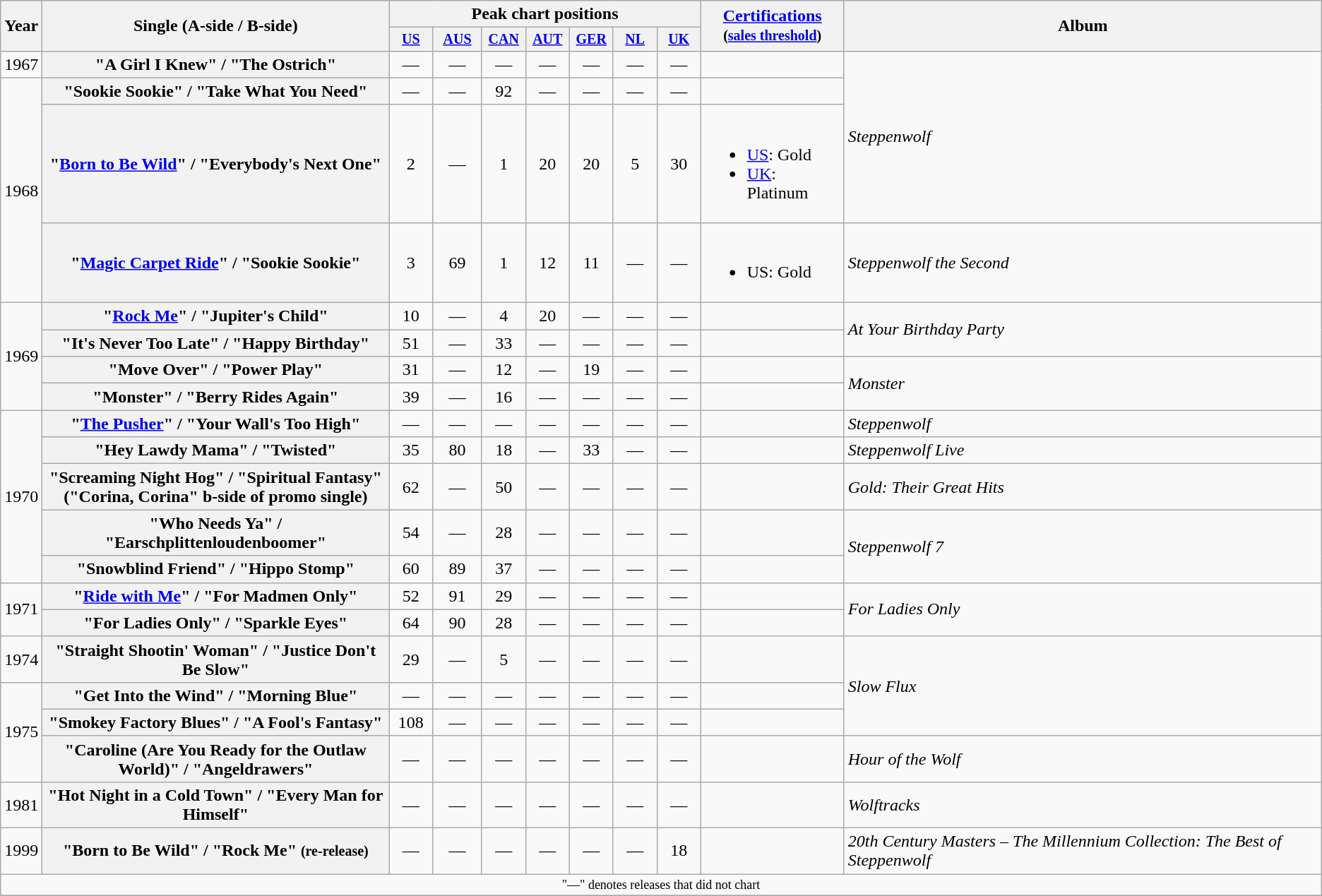<table class="wikitable plainrowheaders" style="text-align:center;">
<tr>
<th rowspan="2">Year</th>
<th rowspan="2" style="width:20em;">Single (A-side / B-side)</th>
<th colspan="7">Peak chart positions</th>
<th rowspan="2" style="width:8em;"><a href='#'>Certifications</a><br><small>(<a href='#'>sales threshold</a>)</small></th>
<th rowspan="2">Album</th>
</tr>
<tr style="font-size:smaller;">
<th width="35"><a href='#'>US</a><br></th>
<th width="40"><a href='#'>AUS</a><br></th>
<th width="35"><a href='#'>CAN</a><br></th>
<th width="35"><a href='#'>AUT</a><br></th>
<th width="35"><a href='#'>GER</a><br></th>
<th width="35"><a href='#'>NL</a><br></th>
<th width="35"><a href='#'>UK</a><br></th>
</tr>
<tr>
<td>1967</td>
<th scope="row">"A Girl I Knew" / "The Ostrich"</th>
<td>—</td>
<td>—</td>
<td>—</td>
<td>—</td>
<td>—</td>
<td>—</td>
<td>—</td>
<td></td>
<td align="left" rowspan="3"><em>Steppenwolf</em></td>
</tr>
<tr>
<td rowspan="3">1968</td>
<th scope="row">"Sookie Sookie" / "Take What You Need"</th>
<td>—</td>
<td>—</td>
<td>92</td>
<td>—</td>
<td>—</td>
<td>—</td>
<td>—</td>
<td></td>
</tr>
<tr>
<th scope="row">"<a href='#'>Born to Be Wild</a>" / "Everybody's Next One"</th>
<td>2</td>
<td>—</td>
<td>1</td>
<td>20</td>
<td>20</td>
<td>5</td>
<td>30</td>
<td align="left"><br><ul><li><a href='#'>US</a>: Gold</li><li><a href='#'>UK</a>: Platinum</li></ul></td>
</tr>
<tr>
<th scope="row">"<a href='#'>Magic Carpet Ride</a>" / "Sookie Sookie"</th>
<td>3</td>
<td>69</td>
<td>1</td>
<td>12</td>
<td>11</td>
<td>—</td>
<td>—</td>
<td align="left"><br><ul><li>US: Gold</li></ul></td>
<td align="left"><em>Steppenwolf the Second</em></td>
</tr>
<tr>
<td rowspan="4">1969</td>
<th scope="row">"<a href='#'>Rock Me</a>" / "Jupiter's Child"</th>
<td>10</td>
<td>—</td>
<td>4</td>
<td>20</td>
<td>—</td>
<td>—</td>
<td>—</td>
<td></td>
<td align="left" rowspan="2"><em>At Your Birthday Party</em></td>
</tr>
<tr>
<th scope="row">"It's Never Too Late" / "Happy Birthday"</th>
<td>51</td>
<td>—</td>
<td>33</td>
<td>—</td>
<td>—</td>
<td>—</td>
<td>—</td>
<td></td>
</tr>
<tr>
<th scope="row">"Move Over" / "Power Play"</th>
<td>31</td>
<td>—</td>
<td>12</td>
<td>—</td>
<td>19</td>
<td>—</td>
<td>—</td>
<td></td>
<td align="left" rowspan="2"><em>Monster</em></td>
</tr>
<tr>
<th scope="row">"Monster" / "Berry Rides Again"</th>
<td>39</td>
<td>—</td>
<td>16</td>
<td>—</td>
<td>—</td>
<td>—</td>
<td>—</td>
<td></td>
</tr>
<tr>
<td rowspan="5">1970</td>
<th scope="row">"<a href='#'>The Pusher</a>" / "Your Wall's Too High" </th>
<td>—</td>
<td>—</td>
<td>—</td>
<td>—</td>
<td>—</td>
<td>—</td>
<td>—</td>
<td></td>
<td align="left" rowspan="1"><em>Steppenwolf</em></td>
</tr>
<tr>
<th scope="row">"Hey Lawdy Mama" / "Twisted"</th>
<td>35</td>
<td>80</td>
<td>18</td>
<td>—</td>
<td>33</td>
<td>—</td>
<td>—</td>
<td></td>
<td align="left"><em>Steppenwolf Live</em></td>
</tr>
<tr>
<th scope="row">"Screaming Night Hog" / "Spiritual Fantasy" ("Corina, Corina" b-side of promo single)</th>
<td>62</td>
<td>—</td>
<td>50</td>
<td>—</td>
<td>—</td>
<td>—</td>
<td>—</td>
<td></td>
<td align="left"><em>Gold: Their Great Hits</em></td>
</tr>
<tr>
<th scope="row">"Who Needs Ya" / "Earschplittenloudenboomer"</th>
<td>54</td>
<td>—</td>
<td>28</td>
<td>—</td>
<td>—</td>
<td>—</td>
<td>—</td>
<td></td>
<td align="left" rowspan="2"><em>Steppenwolf 7</em></td>
</tr>
<tr>
<th scope="row">"Snowblind Friend" / "Hippo Stomp"</th>
<td>60</td>
<td>89</td>
<td>37</td>
<td>—</td>
<td>—</td>
<td>—</td>
<td>—</td>
<td></td>
</tr>
<tr>
<td rowspan="2">1971</td>
<th scope="row">"<a href='#'>Ride with Me</a>" / "For Madmen Only"</th>
<td>52</td>
<td>91</td>
<td>29</td>
<td>—</td>
<td>—</td>
<td>—</td>
<td>—</td>
<td></td>
<td align="left" rowspan="2"><em>For Ladies Only</em></td>
</tr>
<tr>
<th scope="row">"For Ladies Only" / "Sparkle Eyes"</th>
<td>64</td>
<td>90</td>
<td>28</td>
<td>—</td>
<td>—</td>
<td>—</td>
<td>—</td>
<td></td>
</tr>
<tr>
<td>1974</td>
<th scope="row">"Straight Shootin' Woman" / "Justice Don't Be Slow"</th>
<td>29</td>
<td>—</td>
<td>5</td>
<td>—</td>
<td>—</td>
<td>—</td>
<td>—</td>
<td></td>
<td align="left" rowspan="3"><em>Slow Flux</em></td>
</tr>
<tr>
<td rowspan="3">1975</td>
<th scope="row">"Get Into the Wind" / "Morning Blue"</th>
<td>—</td>
<td>—</td>
<td>—</td>
<td>—</td>
<td>—</td>
<td>—</td>
<td>—</td>
<td></td>
</tr>
<tr>
<th scope="row">"Smokey Factory Blues" / "A Fool's Fantasy"</th>
<td>108</td>
<td>—</td>
<td>—</td>
<td>—</td>
<td>—</td>
<td>—</td>
<td>—</td>
<td></td>
</tr>
<tr>
<th scope="row">"Caroline (Are You Ready for the Outlaw World)" / "Angeldrawers"</th>
<td>—</td>
<td>—</td>
<td>—</td>
<td>—</td>
<td>—</td>
<td>—</td>
<td>—</td>
<td></td>
<td align="left"><em>Hour of the Wolf</em></td>
</tr>
<tr>
<td>1981</td>
<th scope="row">"Hot Night in a Cold Town" / "Every Man for Himself"</th>
<td>—</td>
<td>—</td>
<td>—</td>
<td>—</td>
<td>—</td>
<td>—</td>
<td>—</td>
<td></td>
<td align="left"><em>Wolftracks</em></td>
</tr>
<tr>
<td>1999</td>
<th scope="row">"Born to Be Wild" / "Rock Me" <small>(re-release)</small></th>
<td>—</td>
<td>—</td>
<td>—</td>
<td>—</td>
<td>—</td>
<td>—</td>
<td>18</td>
<td></td>
<td align="left"><em>20th Century Masters – The Millennium Collection: The Best of Steppenwolf</em></td>
</tr>
<tr>
<td colspan="11" style="font-size:9pt">"—" denotes releases that did not chart</td>
</tr>
<tr>
</tr>
</table>
